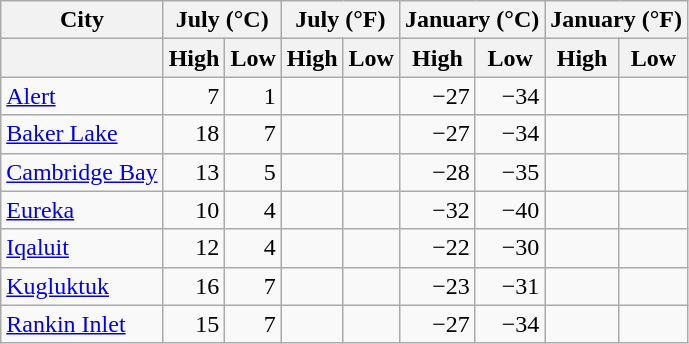<table class="wikitable sortable">
<tr>
<th>City</th>
<th colspan="2">July (°C)</th>
<th colspan="2">July (°F)</th>
<th colspan="2">January (°C)</th>
<th colspan="2">January (°F)</th>
</tr>
<tr>
<th></th>
<th>High</th>
<th>Low</th>
<th>High</th>
<th>Low</th>
<th>High</th>
<th>Low</th>
<th>High</th>
<th>Low</th>
</tr>
<tr>
<td><a href='#'>Alert</a></td>
<td align="right">7</td>
<td align="right">1</td>
<td align="right"></td>
<td align="right"></td>
<td align="right">−27</td>
<td align="right">−34</td>
<td align="right"></td>
<td align="right"></td>
</tr>
<tr>
<td><a href='#'>Baker Lake</a></td>
<td align="right">18</td>
<td align="right">7</td>
<td align="right"></td>
<td align="right"></td>
<td align="right">−27</td>
<td align="right">−34</td>
<td align="right"></td>
<td align="right"></td>
</tr>
<tr>
<td><a href='#'>Cambridge Bay</a></td>
<td align="right">13</td>
<td align="right">5</td>
<td align="right"></td>
<td align="right"></td>
<td align="right">−28</td>
<td align="right">−35</td>
<td align="right"></td>
<td align="right"></td>
</tr>
<tr>
<td><a href='#'>Eureka</a></td>
<td align="right">10</td>
<td align="right">4</td>
<td align="right"></td>
<td align="right"></td>
<td align="right">−32</td>
<td align="right">−40</td>
<td align="right"></td>
<td align="right"></td>
</tr>
<tr>
<td><a href='#'>Iqaluit</a></td>
<td align="right">12</td>
<td align="right">4</td>
<td align="right"></td>
<td align="right"></td>
<td align="right">−22</td>
<td align="right">−30</td>
<td align="right"></td>
<td align="right"></td>
</tr>
<tr>
<td><a href='#'>Kugluktuk</a></td>
<td align="right">16</td>
<td align="right">7</td>
<td align="right"></td>
<td align="right"></td>
<td align="right">−23</td>
<td align="right">−31</td>
<td align="right"></td>
<td align="right"></td>
</tr>
<tr>
<td><a href='#'>Rankin Inlet</a></td>
<td align="right">15</td>
<td align="right">7</td>
<td align="right"></td>
<td align="right"></td>
<td align="right">−27</td>
<td align="right">−34</td>
<td align="right"></td>
<td align="right"></td>
</tr>
</table>
